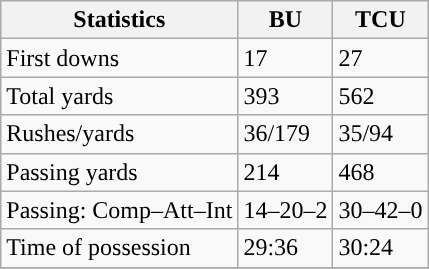<table class="wikitable" style="float: left;">
<tr>
<th>Statistics</th>
<th>BU</th>
<th>TCU</th>
</tr>
<tr>
<td>First downs</td>
<td>17</td>
<td>27</td>
</tr>
<tr>
<td>Total yards</td>
<td>393</td>
<td>562</td>
</tr>
<tr>
<td>Rushes/yards</td>
<td>36/179</td>
<td>35/94</td>
</tr>
<tr>
<td>Passing yards</td>
<td>214</td>
<td>468</td>
</tr>
<tr>
<td>Passing: Comp–Att–Int</td>
<td>14–20–2</td>
<td>30–42–0</td>
</tr>
<tr>
<td>Time of possession</td>
<td>29:36</td>
<td>30:24</td>
</tr>
<tr>
</tr>
</table>
